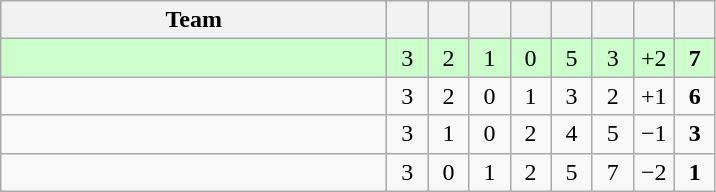<table class=wikitable style="text-align:center">
<tr>
<th width=250>Team</th>
<th width="20"></th>
<th width="20"></th>
<th width="20"></th>
<th width="20"></th>
<th width="20"></th>
<th width="20"></th>
<th width="20"></th>
<th width="20"></th>
</tr>
<tr bgcolor=ccffcc>
<td align="left"></td>
<td>3</td>
<td>2</td>
<td>1</td>
<td>0</td>
<td>5</td>
<td>3</td>
<td>+2</td>
<td><strong>7</strong></td>
</tr>
<tr>
<td align="left"></td>
<td>3</td>
<td>2</td>
<td>0</td>
<td>1</td>
<td>3</td>
<td>2</td>
<td>+1</td>
<td><strong>6</strong></td>
</tr>
<tr>
<td align="left"></td>
<td>3</td>
<td>1</td>
<td>0</td>
<td>2</td>
<td>4</td>
<td>5</td>
<td>−1</td>
<td><strong>3</strong></td>
</tr>
<tr>
<td align="left"></td>
<td>3</td>
<td>0</td>
<td>1</td>
<td>2</td>
<td>5</td>
<td>7</td>
<td>−2</td>
<td><strong>1</strong></td>
</tr>
</table>
